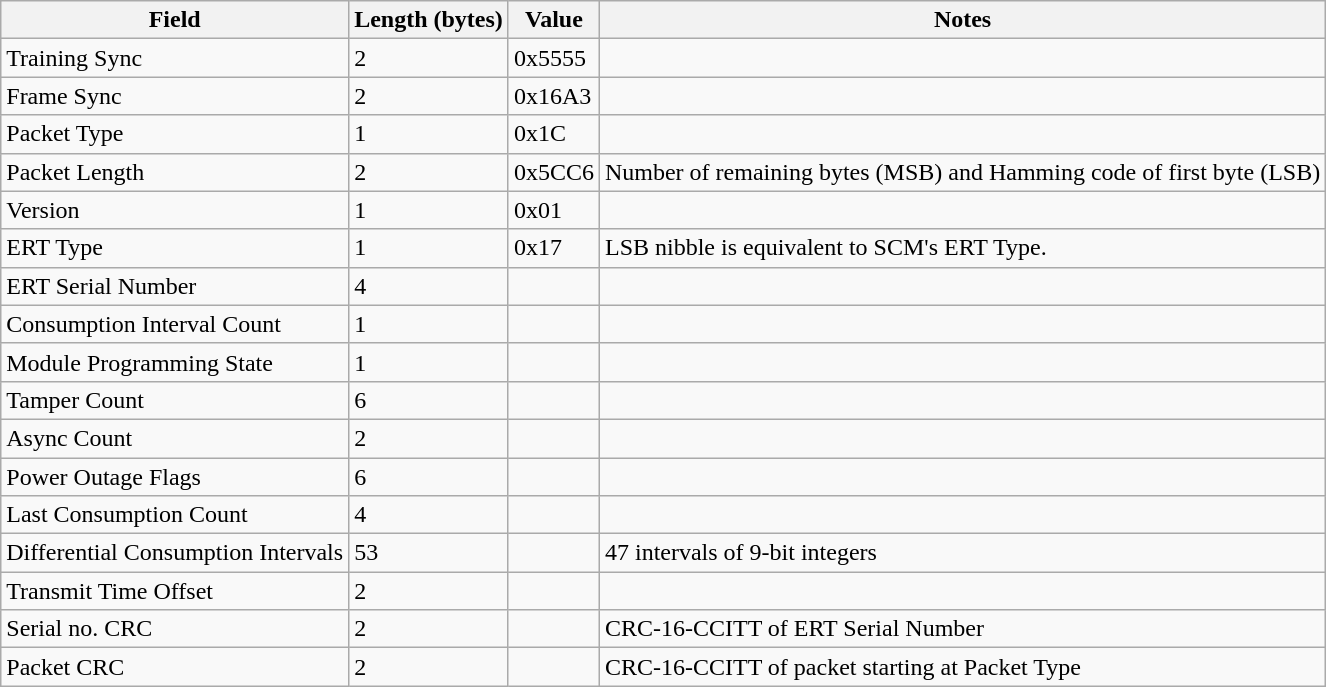<table class="wikitable">
<tr>
<th>Field</th>
<th>Length (bytes)</th>
<th>Value</th>
<th>Notes</th>
</tr>
<tr>
<td>Training Sync</td>
<td>2</td>
<td>0x5555</td>
<td></td>
</tr>
<tr>
<td>Frame Sync</td>
<td>2</td>
<td>0x16A3</td>
<td></td>
</tr>
<tr>
<td>Packet Type</td>
<td>1</td>
<td>0x1C</td>
<td></td>
</tr>
<tr>
<td>Packet Length</td>
<td>2</td>
<td>0x5CC6</td>
<td>Number of remaining bytes (MSB) and Hamming code of first byte (LSB)</td>
</tr>
<tr>
<td>Version</td>
<td>1</td>
<td>0x01</td>
<td></td>
</tr>
<tr>
<td>ERT Type</td>
<td>1</td>
<td>0x17</td>
<td>LSB nibble is equivalent to SCM's ERT Type.</td>
</tr>
<tr>
<td>ERT Serial Number</td>
<td>4</td>
<td></td>
<td></td>
</tr>
<tr>
<td>Consumption Interval Count</td>
<td>1</td>
<td></td>
<td></td>
</tr>
<tr>
<td>Module Programming State</td>
<td>1</td>
<td></td>
<td></td>
</tr>
<tr>
<td>Tamper Count</td>
<td>6</td>
<td></td>
<td></td>
</tr>
<tr>
<td>Async Count</td>
<td>2</td>
<td></td>
<td></td>
</tr>
<tr>
<td>Power Outage Flags</td>
<td>6</td>
<td></td>
<td></td>
</tr>
<tr>
<td>Last Consumption Count</td>
<td>4</td>
<td></td>
<td></td>
</tr>
<tr>
<td>Differential Consumption Intervals</td>
<td>53</td>
<td></td>
<td>47 intervals of 9-bit integers</td>
</tr>
<tr>
<td>Transmit Time Offset</td>
<td>2</td>
<td></td>
<td></td>
</tr>
<tr>
<td>Serial no. CRC</td>
<td>2</td>
<td></td>
<td>CRC-16-CCITT of ERT Serial Number</td>
</tr>
<tr>
<td>Packet CRC</td>
<td>2</td>
<td></td>
<td>CRC-16-CCITT of packet starting at Packet Type</td>
</tr>
</table>
